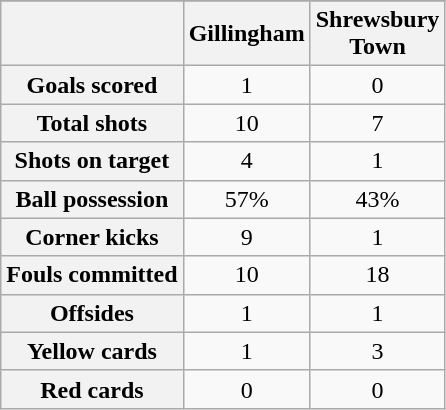<table class="plainrowheaders wikitable" style="text-align: center">
<tr>
</tr>
<tr>
<th scope=col></th>
<th scope=col>Gillingham</th>
<th scope=col>Shrewsbury<br>Town</th>
</tr>
<tr>
<th scope=row>Goals scored</th>
<td>1</td>
<td>0</td>
</tr>
<tr>
<th scope=row>Total shots</th>
<td>10</td>
<td>7</td>
</tr>
<tr>
<th scope=row>Shots on target</th>
<td>4</td>
<td>1</td>
</tr>
<tr>
<th scope=row>Ball possession</th>
<td>57%</td>
<td>43%</td>
</tr>
<tr>
<th scope=row>Corner kicks</th>
<td>9</td>
<td>1</td>
</tr>
<tr>
<th scope=row>Fouls committed</th>
<td>10</td>
<td>18</td>
</tr>
<tr>
<th scope=row>Offsides</th>
<td>1</td>
<td>1</td>
</tr>
<tr>
<th scope=row>Yellow cards</th>
<td>1</td>
<td>3</td>
</tr>
<tr>
<th scope=row>Red cards</th>
<td>0</td>
<td>0</td>
</tr>
</table>
